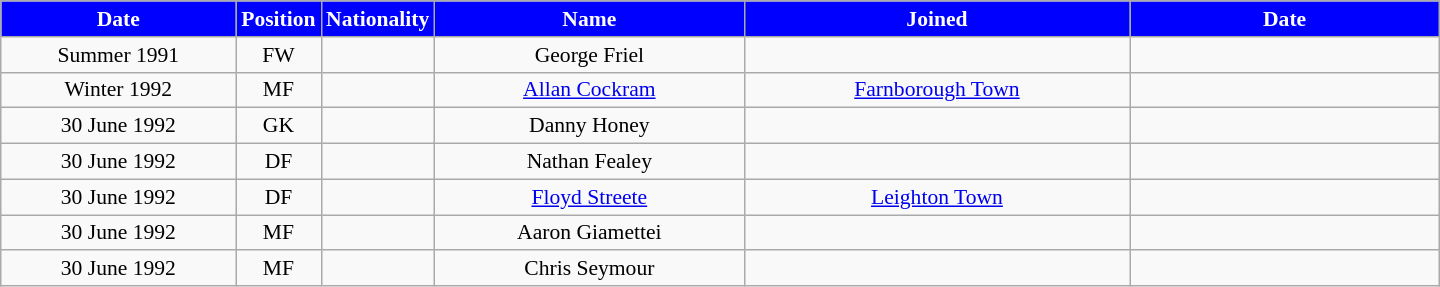<table class="wikitable"  style="text-align:center; font-size:90%; ">
<tr>
<th style="background:#00f; color:white; width:150px;">Date</th>
<th style="background:#00f; color:white; width:50px;">Position</th>
<th style="background:#00f; color:white; width:50px;">Nationality</th>
<th style="background:#00f; color:white; width:200px;">Name</th>
<th style="background:#00f; color:white; width:250px;">Joined</th>
<th style="background:#00f; color:white; width:200px;">Date</th>
</tr>
<tr>
<td>Summer 1991</td>
<td>FW</td>
<td></td>
<td>George Friel</td>
<td></td>
<td></td>
</tr>
<tr>
<td>Winter 1992</td>
<td>MF</td>
<td></td>
<td><a href='#'>Allan Cockram</a></td>
<td><a href='#'>Farnborough Town</a></td>
<td></td>
</tr>
<tr>
<td>30 June 1992</td>
<td>GK</td>
<td></td>
<td>Danny Honey</td>
<td></td>
<td></td>
</tr>
<tr>
<td>30 June 1992</td>
<td>DF</td>
<td></td>
<td>Nathan Fealey</td>
<td></td>
<td></td>
</tr>
<tr>
<td>30 June 1992</td>
<td>DF</td>
<td></td>
<td><a href='#'>Floyd Streete</a></td>
<td><a href='#'>Leighton Town</a></td>
<td></td>
</tr>
<tr>
<td>30 June 1992</td>
<td>MF</td>
<td></td>
<td>Aaron Giamettei</td>
<td></td>
<td></td>
</tr>
<tr>
<td>30 June 1992</td>
<td>MF</td>
<td></td>
<td>Chris Seymour</td>
<td></td>
<td></td>
</tr>
</table>
